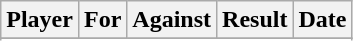<table class="wikitable">
<tr>
<th>Player</th>
<th>For</th>
<th>Against</th>
<th style="text-align:center">Result</th>
<th>Date</th>
</tr>
<tr>
</tr>
<tr>
</tr>
</table>
